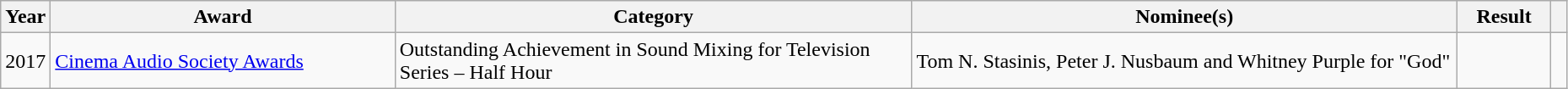<table class="wikitable sortable" style="width:98%">
<tr>
<th scope="col" style="width:3%;">Year</th>
<th scope="col" style="width:22%;">Award</th>
<th scope="col" style="width:33%;">Category</th>
<th>Nominee(s)</th>
<th scope="col" style="width:6%;">Result</th>
<th scope="col" class="unsortable" style="width:1%;"></th>
</tr>
<tr>
<td>2017</td>
<td><a href='#'>Cinema Audio Society Awards</a></td>
<td>Outstanding Achievement in Sound Mixing for Television Series – Half Hour</td>
<td>Tom N. Stasinis, Peter J. Nusbaum and Whitney Purple for "God"</td>
<td></td>
<td></td>
</tr>
</table>
